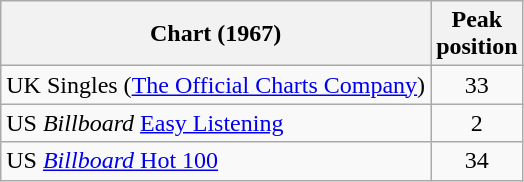<table class="wikitable sortable">
<tr>
<th>Chart (1967)</th>
<th>Peak<br>position</th>
</tr>
<tr>
<td>UK Singles (<a href='#'>The Official Charts Company</a>)</td>
<td align="center">33</td>
</tr>
<tr>
<td align="left">US <em>Billboard</em> <a href='#'>Easy Listening</a></td>
<td align="center">2</td>
</tr>
<tr>
<td align="left">US <a href='#'><em>Billboard</em> Hot 100</a></td>
<td align="center">34</td>
</tr>
</table>
